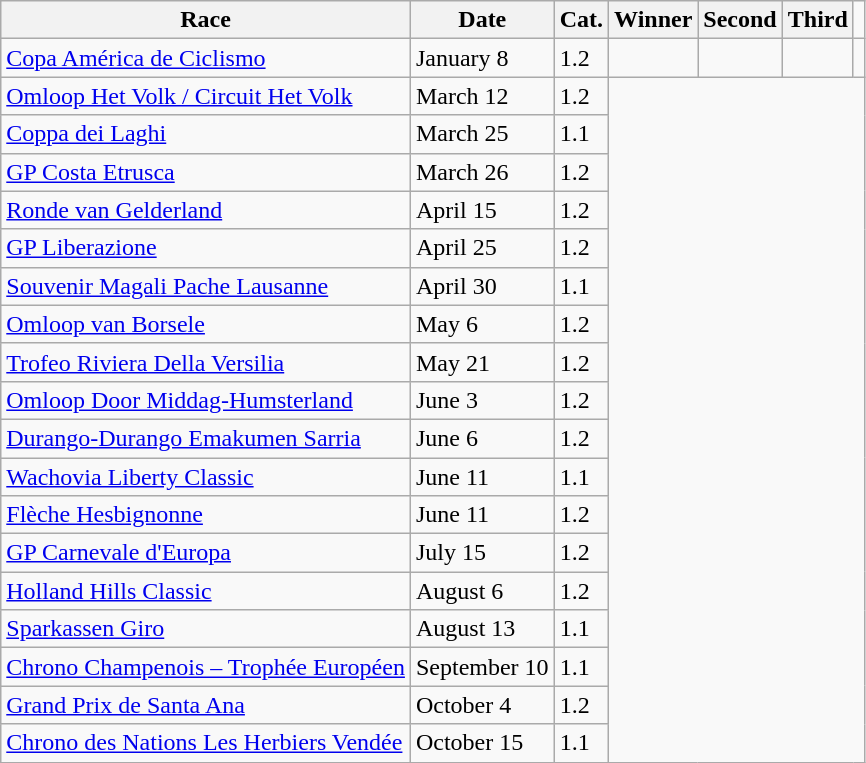<table class=wikitable sortable>
<tr>
<th>Race</th>
<th>Date</th>
<th>Cat.</th>
<th>Winner</th>
<th>Second</th>
<th>Third</th>
</tr>
<tr>
<td> <a href='#'>Copa América de Ciclismo</a></td>
<td>January 8</td>
<td>1.2</td>
<td></td>
<td></td>
<td></td>
<td></td>
</tr>
<tr>
<td> <a href='#'>Omloop Het Volk / Circuit Het Volk</a></td>
<td>March 12</td>
<td>1.2</td>
</tr>
<tr>
<td> <a href='#'>Coppa dei Laghi</a></td>
<td>March 25</td>
<td>1.1</td>
</tr>
<tr>
<td> <a href='#'>GP Costa Etrusca</a></td>
<td>March 26</td>
<td>1.2</td>
</tr>
<tr>
<td> <a href='#'>Ronde van Gelderland</a></td>
<td>April 15</td>
<td>1.2</td>
</tr>
<tr>
<td> <a href='#'>GP Liberazione</a></td>
<td>April 25</td>
<td>1.2</td>
</tr>
<tr>
<td> <a href='#'>Souvenir Magali Pache Lausanne</a></td>
<td>April 30</td>
<td>1.1</td>
</tr>
<tr>
<td> <a href='#'>Omloop van Borsele</a></td>
<td>May 6</td>
<td>1.2</td>
</tr>
<tr>
<td> <a href='#'>Trofeo Riviera Della Versilia</a></td>
<td>May 21</td>
<td>1.2</td>
</tr>
<tr>
<td> <a href='#'>Omloop Door Middag-Humsterland</a></td>
<td>June 3</td>
<td>1.2</td>
</tr>
<tr>
<td> <a href='#'>Durango-Durango Emakumen Sarria</a></td>
<td>June 6</td>
<td>1.2</td>
</tr>
<tr>
<td> <a href='#'>Wachovia Liberty Classic</a></td>
<td>June 11</td>
<td>1.1</td>
</tr>
<tr>
<td> <a href='#'>Flèche Hesbignonne</a></td>
<td>June 11</td>
<td>1.2</td>
</tr>
<tr>
<td> <a href='#'>GP Carnevale d'Europa</a></td>
<td>July 15</td>
<td>1.2</td>
</tr>
<tr>
<td> <a href='#'>Holland Hills Classic</a></td>
<td>August 6</td>
<td>1.2</td>
</tr>
<tr>
<td> <a href='#'>Sparkassen Giro</a></td>
<td>August 13</td>
<td>1.1</td>
</tr>
<tr>
<td> <a href='#'>Chrono Champenois – Trophée Européen</a></td>
<td>September 10</td>
<td>1.1</td>
</tr>
<tr>
<td> <a href='#'>Grand Prix de Santa Ana</a></td>
<td>October 4</td>
<td>1.2</td>
</tr>
<tr>
<td> <a href='#'>Chrono des Nations Les Herbiers Vendée</a></td>
<td>October 15</td>
<td>1.1</td>
</tr>
</table>
